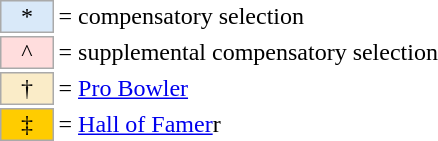<table border=0 cellspacing="0" cellpadding="8">
<tr>
<td><br><table style="margin: 0.75em 0 0 0.5em;">
<tr>
<td style="background:#d9e9f9; border:1px solid #aaa; width:2em; text-align:center;">*</td>
<td>= compensatory selection</td>
<td></td>
</tr>
<tr>
<td style="background:#fdd; border:1px solid #aaa; width:2em; text-align:center;">^</td>
<td>= supplemental compensatory selection</td>
</tr>
<tr>
<td style="background:#faecc8; border:1px solid #aaa; width:2em; text-align:center;">†</td>
<td>= <a href='#'>Pro Bowler</a></td>
</tr>
<tr>
<td style="background-color:#FFCC00; border:1px solid #aaaaaa; width:2em; text-align:center;">‡</td>
<td>= <a href='#'>Hall of Famer</a>r</td>
</tr>
</table>
</td>
<td cellspacing="2"><br></td>
</tr>
</table>
